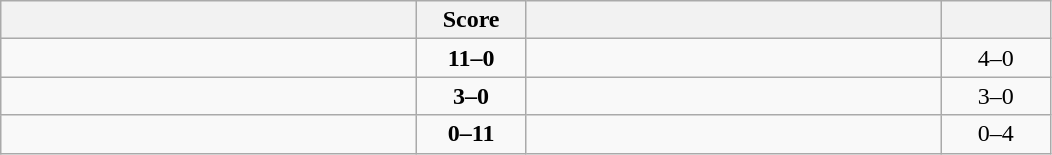<table class="wikitable" style="text-align: center; ">
<tr>
<th align="right" width="270"></th>
<th width="65">Score</th>
<th align="left" width="270"></th>
<th width="65"></th>
</tr>
<tr>
<td align="left"><strong></strong></td>
<td><strong>11–0</strong></td>
<td align="left"></td>
<td>4–0 <strong></strong></td>
</tr>
<tr>
<td align="left"><strong></strong></td>
<td><strong>3–0</strong></td>
<td align="left"></td>
<td>3–0 <strong></strong></td>
</tr>
<tr>
<td align="left"></td>
<td><strong>0–11</strong></td>
<td align="left"><strong></strong></td>
<td>0–4 <strong></strong></td>
</tr>
</table>
